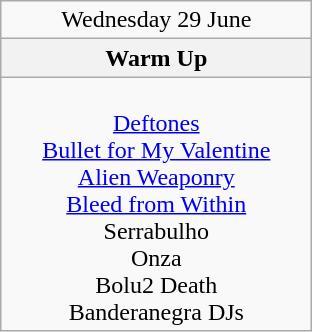<table class="wikitable">
<tr>
<td colspan="1" style="text-align:center;">Wednesday 29 June</td>
</tr>
<tr>
<th>Warm Up</th>
</tr>
<tr>
<td style="text-align:center; vertical-align:top; width:200px;"><br><a href='#'>Deftones</a> <br>
<a href='#'>Bullet for My Valentine</a> <br>
<a href='#'>Alien Weaponry</a> <br>
<a href='#'>Bleed from Within</a> <br>
Serrabulho <br>
Onza <br>
Bolu2 Death <br>
Banderanegra DJs</td>
</tr>
</table>
